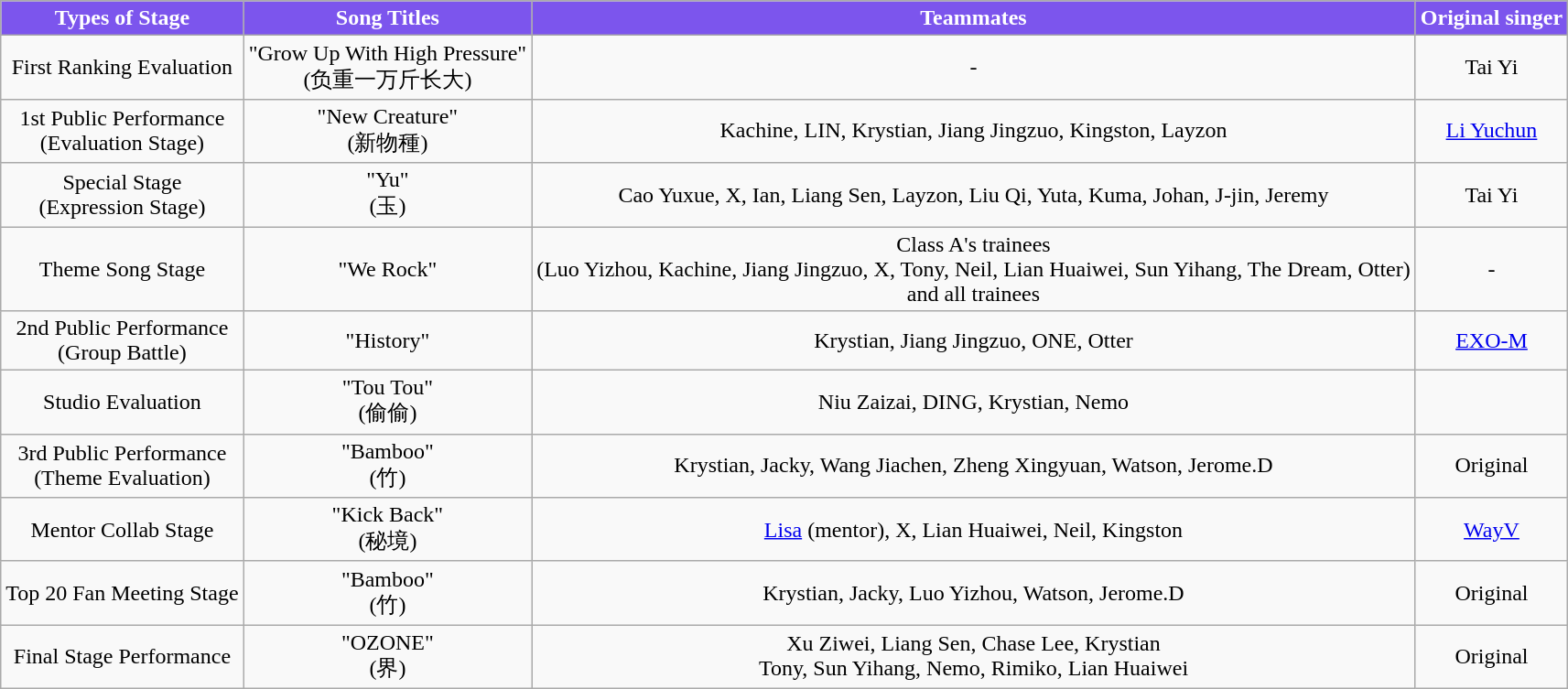<table class="wikitable" style="text-align:center">
<tr style="background:#7C55ED; color:white; font-weight:bold" align="center">
<td>Types of Stage</td>
<td>Song Titles</td>
<td>Teammates</td>
<td>Original singer</td>
</tr>
<tr>
<td>First Ranking Evaluation</td>
<td>"Grow Up With High Pressure"<br>(负重一万斤长大)</td>
<td>-</td>
<td>Tai Yi</td>
</tr>
<tr>
<td>1st Public Performance<br>(Evaluation Stage)</td>
<td>"New Creature"<br>(新物種)</td>
<td>Kachine, LIN, Krystian, Jiang Jingzuo, Kingston, Layzon</td>
<td><a href='#'>Li Yuchun</a></td>
</tr>
<tr>
<td>Special Stage<br>(Expression Stage)</td>
<td>"Yu"<br>(玉)</td>
<td>Cao Yuxue, X, Ian, Liang Sen, Layzon, Liu Qi, Yuta, Kuma, Johan, J-jin, Jeremy</td>
<td>Tai Yi</td>
</tr>
<tr>
<td>Theme Song Stage</td>
<td>"We Rock"</td>
<td>Class A's trainees<br>(Luo Yizhou, Kachine, Jiang Jingzuo, X, Tony, Neil, Lian Huaiwei, Sun Yihang, The Dream, Otter)<br>and all trainees</td>
<td>-</td>
</tr>
<tr>
<td>2nd Public Performance<br>(Group Battle)</td>
<td>"History"</td>
<td>Krystian, Jiang Jingzuo, ONE, Otter</td>
<td><a href='#'>EXO-M</a></td>
</tr>
<tr>
<td>Studio Evaluation</td>
<td>"Tou Tou"<br>(偷偷)</td>
<td>Niu Zaizai, DING, Krystian, Nemo</td>
<td></td>
</tr>
<tr>
<td>3rd Public Performance<br>(Theme Evaluation)</td>
<td>"Bamboo"<br>(竹)</td>
<td>Krystian, Jacky, Wang Jiachen, Zheng Xingyuan, Watson, Jerome.D</td>
<td>Original</td>
</tr>
<tr>
<td>Mentor Collab Stage</td>
<td>"Kick Back"<br>(秘境)</td>
<td><a href='#'>Lisa</a> (mentor), X, Lian Huaiwei, Neil, Kingston</td>
<td><a href='#'>WayV</a></td>
</tr>
<tr>
<td>Top 20 Fan Meeting Stage</td>
<td>"Bamboo"<br>(竹)</td>
<td>Krystian, Jacky, Luo Yizhou, Watson, Jerome.D</td>
<td>Original</td>
</tr>
<tr>
<td>Final Stage Performance</td>
<td>"OZONE"<br>(界)</td>
<td>Xu Ziwei, Liang Sen, Chase Lee, Krystian<br>Tony, Sun Yihang, Nemo, Rimiko, Lian Huaiwei</td>
<td>Original</td>
</tr>
</table>
